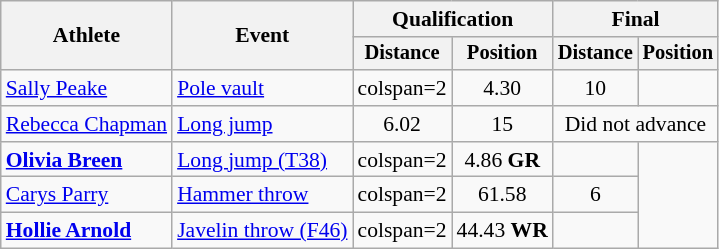<table class=wikitable style="font-size:90%">
<tr>
<th rowspan=2>Athlete</th>
<th rowspan=2>Event</th>
<th colspan=2>Qualification</th>
<th colspan=2>Final</th>
</tr>
<tr style="font-size:95%">
<th>Distance</th>
<th>Position</th>
<th>Distance</th>
<th>Position</th>
</tr>
<tr align=center>
<td align=left><a href='#'>Sally Peake</a></td>
<td align=left><a href='#'>Pole vault</a></td>
<td>colspan=2 </td>
<td>4.30</td>
<td>10</td>
</tr>
<tr align=center>
<td align=left><a href='#'>Rebecca Chapman</a></td>
<td align=left><a href='#'>Long jump</a></td>
<td>6.02</td>
<td>15</td>
<td colspan=2>Did not advance</td>
</tr>
<tr align=center>
<td align=left><strong><a href='#'>Olivia Breen</a></strong></td>
<td align=left><a href='#'>Long jump (T38)</a></td>
<td>colspan=2 </td>
<td>4.86 <strong>GR</strong></td>
<td></td>
</tr>
<tr align=center>
<td align=left><a href='#'>Carys Parry</a></td>
<td align=left><a href='#'>Hammer throw</a></td>
<td>colspan=2 </td>
<td>61.58</td>
<td>6</td>
</tr>
<tr align=center>
<td align=left><strong><a href='#'>Hollie Arnold</a></strong></td>
<td align=left><a href='#'>Javelin throw (F46)</a></td>
<td>colspan=2 </td>
<td>44.43 <strong>WR</strong></td>
<td></td>
</tr>
</table>
